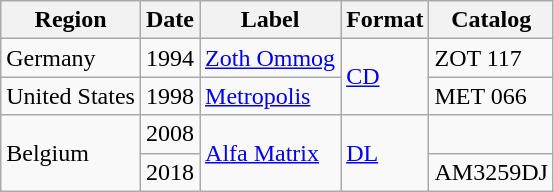<table class="wikitable">
<tr>
<th>Region</th>
<th>Date</th>
<th>Label</th>
<th>Format</th>
<th>Catalog</th>
</tr>
<tr>
<td>Germany</td>
<td>1994</td>
<td><a href='#'>Zoth Ommog</a></td>
<td rowspan="2"><a href='#'>CD</a></td>
<td>ZOT 117</td>
</tr>
<tr>
<td>United States</td>
<td>1998</td>
<td><a href='#'>Metropolis</a></td>
<td>MET 066</td>
</tr>
<tr>
<td rowspan="2">Belgium</td>
<td>2008</td>
<td rowspan="2"><a href='#'>Alfa Matrix</a></td>
<td rowspan="2"><a href='#'>DL</a></td>
<td></td>
</tr>
<tr>
<td>2018</td>
<td>AM3259DJ</td>
</tr>
</table>
